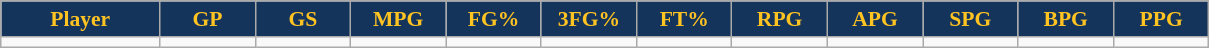<table class="wikitable sortable" style="font-size: 90%">
<tr>
<th style="background:#14345B;color:#ffc322;" width="10%">Player</th>
<th style="background:#14345B;color:#ffc322;" width="6%">GP</th>
<th style="background:#14345B;color:#ffc322;" width="6%">GS</th>
<th style="background:#14345B;color:#ffc322;" width="6%">MPG</th>
<th style="background:#14345B;color:#ffc322;" width="6%">FG%</th>
<th style="background:#14345B;color:#ffc322;" width="6%">3FG%</th>
<th style="background:#14345B;color:#ffc322;" width="6%">FT%</th>
<th style="background:#14345B;color:#ffc322;" width="6%">RPG</th>
<th style="background:#14345B;color:#ffc322;" width="6%">APG</th>
<th style="background:#14345B;color:#ffc322;" width="6%">SPG</th>
<th style="background:#14345B;color:#ffc322;" width="6%">BPG</th>
<th style="background:#14345B;color:#ffc322;" width="6%">PPG</th>
</tr>
<tr>
<td></td>
<td></td>
<td></td>
<td></td>
<td></td>
<td></td>
<td></td>
<td></td>
<td></td>
<td></td>
<td></td>
<td></td>
</tr>
</table>
